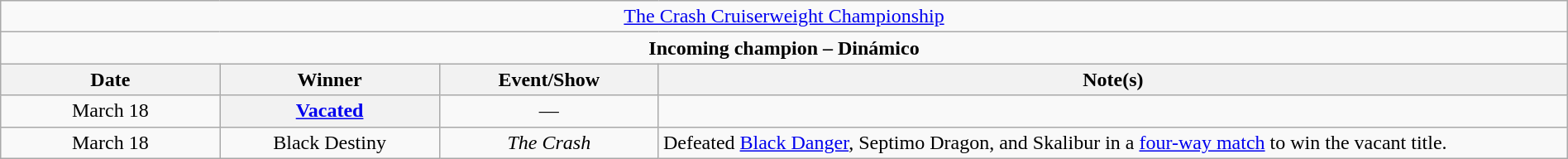<table class="wikitable" style="text-align:center; width:100%;">
<tr>
<td colspan="4" style="text-align: center;"><a href='#'>The Crash Cruiserweight Championship</a></td>
</tr>
<tr>
<td colspan="4" style="text-align: center;"><strong>Incoming champion – Dinámico</strong></td>
</tr>
<tr>
<th width=14%>Date</th>
<th width=14%>Winner</th>
<th width=14%>Event/Show</th>
<th width=58%>Note(s)</th>
</tr>
<tr>
<td>March 18</td>
<th><a href='#'>Vacated</a></th>
<td>—</td>
<td></td>
</tr>
<tr>
<td>March 18</td>
<td>Black Destiny</td>
<td><em>The Crash</em></td>
<td align=left>Defeated <a href='#'>Black Danger</a>, Septimo Dragon, and Skalibur in a <a href='#'>four-way match</a> to win the vacant title.</td>
</tr>
</table>
